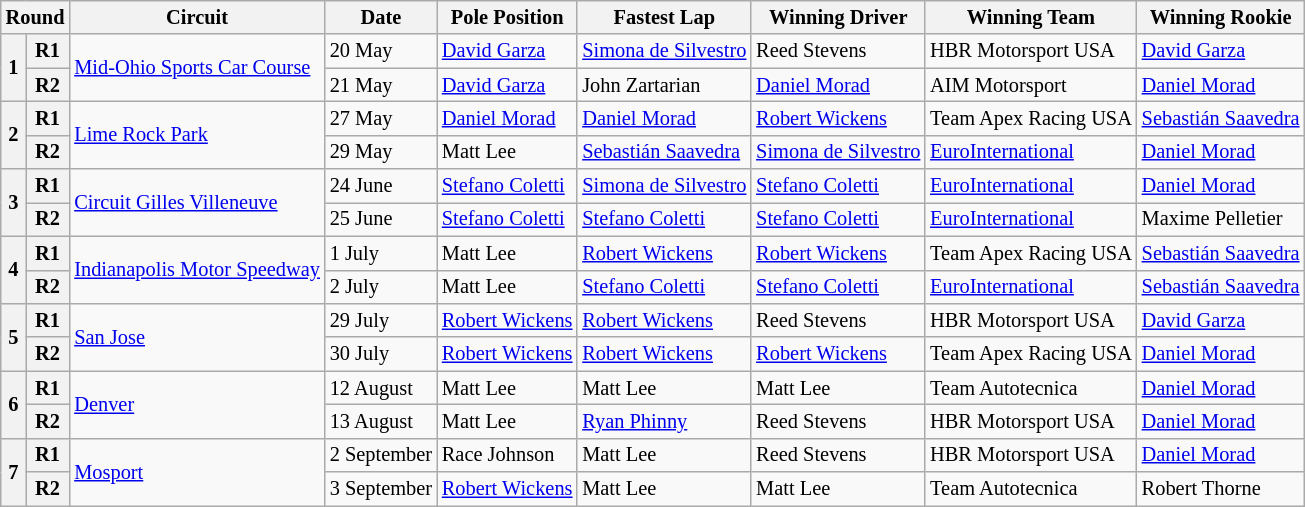<table class="wikitable" style="font-size: 85%">
<tr>
<th colspan=2>Round</th>
<th>Circuit</th>
<th>Date</th>
<th>Pole Position</th>
<th>Fastest Lap</th>
<th>Winning Driver</th>
<th>Winning Team</th>
<th>Winning Rookie</th>
</tr>
<tr>
<th rowspan=2>1</th>
<th>R1</th>
<td rowspan=2> <a href='#'>Mid-Ohio Sports Car Course</a></td>
<td>20 May</td>
<td> <a href='#'>David Garza</a></td>
<td> <a href='#'>Simona de Silvestro</a></td>
<td> Reed Stevens</td>
<td> HBR Motorsport USA</td>
<td> <a href='#'>David Garza</a></td>
</tr>
<tr>
<th>R2</th>
<td>21 May</td>
<td> <a href='#'>David Garza</a></td>
<td> John Zartarian</td>
<td> <a href='#'>Daniel Morad</a></td>
<td> AIM Motorsport</td>
<td> <a href='#'>Daniel Morad</a></td>
</tr>
<tr>
<th rowspan=2>2</th>
<th>R1</th>
<td rowspan=2> <a href='#'>Lime Rock Park</a></td>
<td>27 May</td>
<td> <a href='#'>Daniel Morad</a></td>
<td> <a href='#'>Daniel Morad</a></td>
<td> <a href='#'>Robert Wickens</a></td>
<td> Team Apex Racing USA</td>
<td> <a href='#'>Sebastián Saavedra</a></td>
</tr>
<tr>
<th>R2</th>
<td>29 May</td>
<td> Matt Lee</td>
<td> <a href='#'>Sebastián Saavedra</a></td>
<td> <a href='#'>Simona de Silvestro</a></td>
<td> <a href='#'>EuroInternational</a></td>
<td> <a href='#'>Daniel Morad</a></td>
</tr>
<tr>
<th rowspan=2>3</th>
<th>R1</th>
<td rowspan=2> <a href='#'>Circuit Gilles Villeneuve</a></td>
<td>24 June</td>
<td> <a href='#'>Stefano Coletti</a></td>
<td> <a href='#'>Simona de Silvestro</a></td>
<td> <a href='#'>Stefano Coletti</a></td>
<td> <a href='#'>EuroInternational</a></td>
<td> <a href='#'>Daniel Morad</a></td>
</tr>
<tr>
<th>R2</th>
<td>25 June</td>
<td> <a href='#'>Stefano Coletti</a></td>
<td> <a href='#'>Stefano Coletti</a></td>
<td> <a href='#'>Stefano Coletti</a></td>
<td> <a href='#'>EuroInternational</a></td>
<td> Maxime Pelletier</td>
</tr>
<tr>
<th rowspan=2>4</th>
<th>R1</th>
<td rowspan=2> <a href='#'>Indianapolis Motor Speedway</a></td>
<td>1 July</td>
<td> Matt Lee</td>
<td> <a href='#'>Robert Wickens</a></td>
<td> <a href='#'>Robert Wickens</a></td>
<td> Team Apex Racing USA</td>
<td> <a href='#'>Sebastián Saavedra</a></td>
</tr>
<tr>
<th>R2</th>
<td>2 July</td>
<td> Matt Lee</td>
<td> <a href='#'>Stefano Coletti</a></td>
<td> <a href='#'>Stefano Coletti</a></td>
<td> <a href='#'>EuroInternational</a></td>
<td> <a href='#'>Sebastián Saavedra</a></td>
</tr>
<tr>
<th rowspan=2>5</th>
<th>R1</th>
<td rowspan=2> <a href='#'>San Jose</a></td>
<td>29 July</td>
<td> <a href='#'>Robert Wickens</a></td>
<td> <a href='#'>Robert Wickens</a></td>
<td> Reed Stevens</td>
<td> HBR Motorsport USA</td>
<td> <a href='#'>David Garza</a></td>
</tr>
<tr>
<th>R2</th>
<td>30 July</td>
<td> <a href='#'>Robert Wickens</a></td>
<td> <a href='#'>Robert Wickens</a></td>
<td> <a href='#'>Robert Wickens</a></td>
<td> Team Apex Racing USA</td>
<td> <a href='#'>Daniel Morad</a></td>
</tr>
<tr>
<th rowspan=2>6</th>
<th>R1</th>
<td rowspan=2> <a href='#'>Denver</a></td>
<td>12 August</td>
<td> Matt Lee</td>
<td> Matt Lee</td>
<td> Matt Lee</td>
<td> Team Autotecnica</td>
<td> <a href='#'>Daniel Morad</a></td>
</tr>
<tr>
<th>R2</th>
<td>13 August</td>
<td> Matt Lee</td>
<td> <a href='#'>Ryan Phinny</a></td>
<td> Reed Stevens</td>
<td> HBR Motorsport USA</td>
<td> <a href='#'>Daniel Morad</a></td>
</tr>
<tr>
<th rowspan=2>7</th>
<th>R1</th>
<td rowspan=2> <a href='#'>Mosport</a></td>
<td>2 September</td>
<td> Race Johnson</td>
<td> Matt Lee</td>
<td> Reed Stevens</td>
<td> HBR Motorsport USA</td>
<td> <a href='#'>Daniel Morad</a></td>
</tr>
<tr>
<th>R2</th>
<td>3 September</td>
<td> <a href='#'>Robert Wickens</a></td>
<td> Matt Lee</td>
<td> Matt Lee</td>
<td> Team Autotecnica</td>
<td> Robert Thorne</td>
</tr>
</table>
